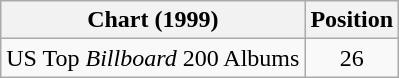<table class="wikitable">
<tr>
<th>Chart (1999)</th>
<th>Position</th>
</tr>
<tr>
<td>US Top <em>Billboard</em> 200 Albums</td>
<td align="center">26</td>
</tr>
</table>
